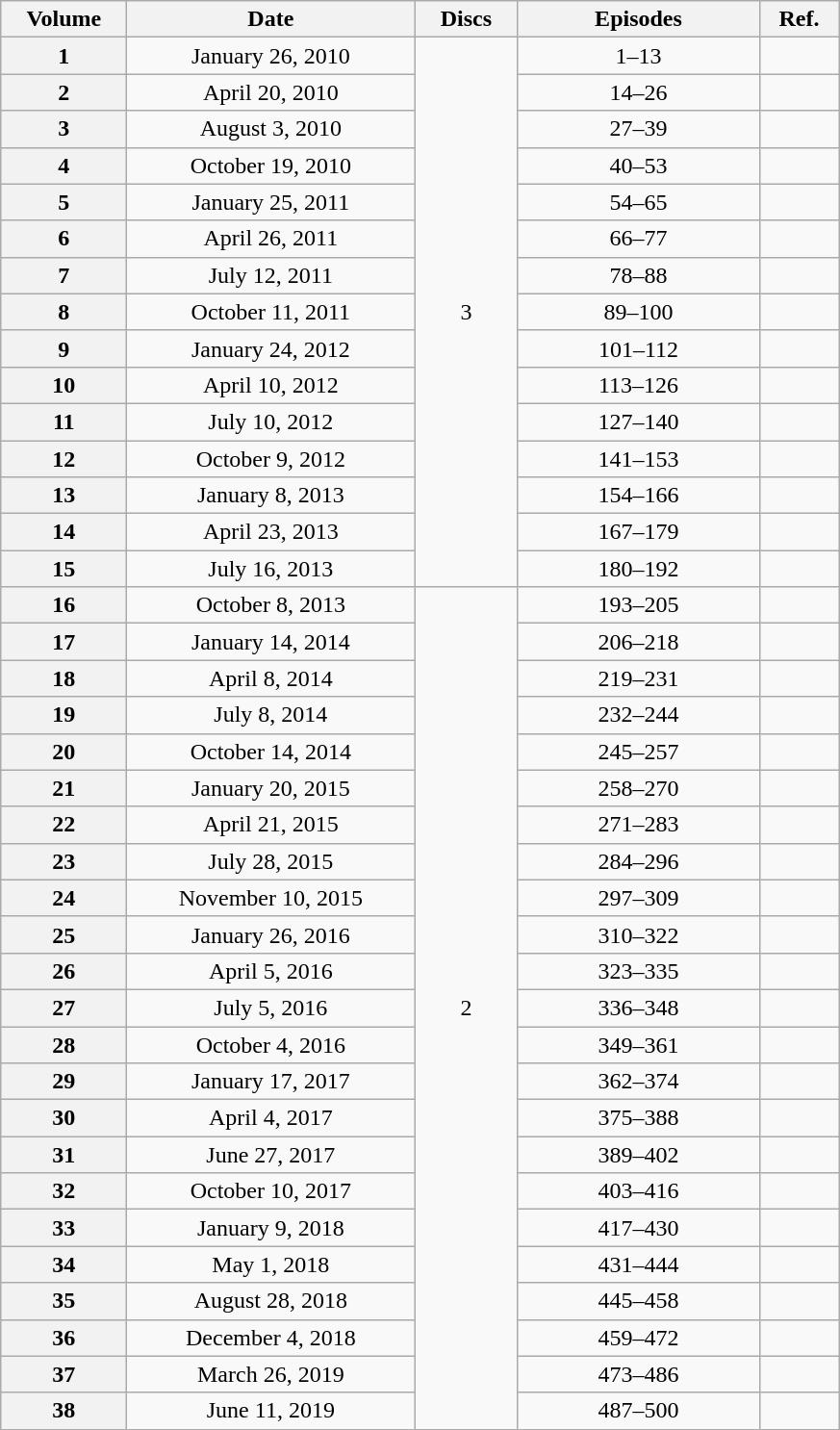<table class="wikitable" style="text-align:center;">
<tr>
<th scope="col" style="width:5em;">Volume</th>
<th scope="col" style="width:12em;">Date</th>
<th scope="col" style="width:4em;">Discs</th>
<th scope="col" style="width:10em;">Episodes</th>
<th scope="col" style="width:3em;">Ref.</th>
</tr>
<tr>
<th scope="row">1</th>
<td>January 26, 2010</td>
<td rowspan="15">3</td>
<td>1–13</td>
<td></td>
</tr>
<tr>
<th scope="row">2</th>
<td>April 20, 2010</td>
<td>14–26</td>
<td></td>
</tr>
<tr>
<th scope="row">3</th>
<td>August 3, 2010</td>
<td>27–39</td>
<td></td>
</tr>
<tr>
<th scope="row">4</th>
<td>October 19, 2010</td>
<td>40–53</td>
<td></td>
</tr>
<tr>
<th scope="row">5</th>
<td>January 25, 2011</td>
<td>54–65</td>
<td></td>
</tr>
<tr>
<th scope="row">6</th>
<td>April 26, 2011</td>
<td>66–77</td>
<td></td>
</tr>
<tr>
<th scope="row">7</th>
<td>July 12, 2011</td>
<td>78–88</td>
<td></td>
</tr>
<tr>
<th scope="row">8</th>
<td>October 11, 2011</td>
<td>89–100</td>
<td></td>
</tr>
<tr>
<th scope="row">9</th>
<td>January 24, 2012</td>
<td>101–112</td>
<td></td>
</tr>
<tr>
<th scope="row">10</th>
<td>April 10, 2012</td>
<td>113–126</td>
<td></td>
</tr>
<tr>
<th scope="row">11</th>
<td>July 10, 2012</td>
<td>127–140</td>
<td></td>
</tr>
<tr>
<th scope="row">12</th>
<td>October 9, 2012</td>
<td>141–153</td>
<td></td>
</tr>
<tr>
<th scope="row">13</th>
<td>January 8, 2013</td>
<td>154–166</td>
<td></td>
</tr>
<tr>
<th scope="row">14</th>
<td>April 23, 2013</td>
<td>167–179</td>
<td></td>
</tr>
<tr>
<th scope="row">15</th>
<td>July 16, 2013</td>
<td>180–192</td>
<td></td>
</tr>
<tr>
<th scope="row">16</th>
<td>October 8, 2013</td>
<td rowspan="23">2</td>
<td>193–205</td>
<td></td>
</tr>
<tr>
<th scope="row">17</th>
<td>January 14, 2014</td>
<td>206–218</td>
<td></td>
</tr>
<tr>
<th scope="row">18</th>
<td>April 8, 2014</td>
<td>219–231</td>
<td></td>
</tr>
<tr>
<th scope="row">19</th>
<td>July 8, 2014</td>
<td>232–244</td>
<td></td>
</tr>
<tr>
<th scope="row">20</th>
<td>October 14, 2014</td>
<td>245–257</td>
<td></td>
</tr>
<tr>
<th scope="row">21</th>
<td>January 20, 2015</td>
<td>258–270</td>
<td></td>
</tr>
<tr>
<th scope="row">22</th>
<td>April 21, 2015</td>
<td>271–283</td>
<td></td>
</tr>
<tr>
<th scope="row">23</th>
<td>July 28, 2015</td>
<td>284–296</td>
<td></td>
</tr>
<tr>
<th scope="row">24</th>
<td>November 10, 2015</td>
<td>297–309</td>
<td></td>
</tr>
<tr>
<th scope="row">25</th>
<td>January 26, 2016</td>
<td>310–322</td>
<td></td>
</tr>
<tr>
<th scope="row">26</th>
<td>April 5, 2016</td>
<td>323–335</td>
<td></td>
</tr>
<tr>
<th scope="row">27</th>
<td>July 5, 2016</td>
<td>336–348</td>
<td></td>
</tr>
<tr>
<th scope="row">28</th>
<td>October 4, 2016</td>
<td>349–361</td>
<td></td>
</tr>
<tr>
<th scope="row">29</th>
<td>January 17, 2017</td>
<td>362–374</td>
<td></td>
</tr>
<tr>
<th scope="row">30</th>
<td>April 4, 2017</td>
<td>375–388</td>
<td></td>
</tr>
<tr>
<th scope="row">31</th>
<td>June 27, 2017</td>
<td>389–402</td>
<td></td>
</tr>
<tr>
<th scope="row">32</th>
<td>October 10, 2017</td>
<td>403–416</td>
<td></td>
</tr>
<tr>
<th scope="row">33</th>
<td>January 9, 2018</td>
<td>417–430</td>
<td></td>
</tr>
<tr>
<th scope="row">34</th>
<td>May 1, 2018</td>
<td>431–444</td>
<td></td>
</tr>
<tr>
<th scope="row">35</th>
<td>August 28, 2018</td>
<td>445–458</td>
<td></td>
</tr>
<tr>
<th scope="row">36</th>
<td>December 4, 2018</td>
<td>459–472</td>
<td></td>
</tr>
<tr>
<th scope="row">37</th>
<td>March 26, 2019</td>
<td>473–486</td>
<td></td>
</tr>
<tr>
<th scope="row">38</th>
<td>June 11, 2019</td>
<td>487–500</td>
<td></td>
</tr>
</table>
